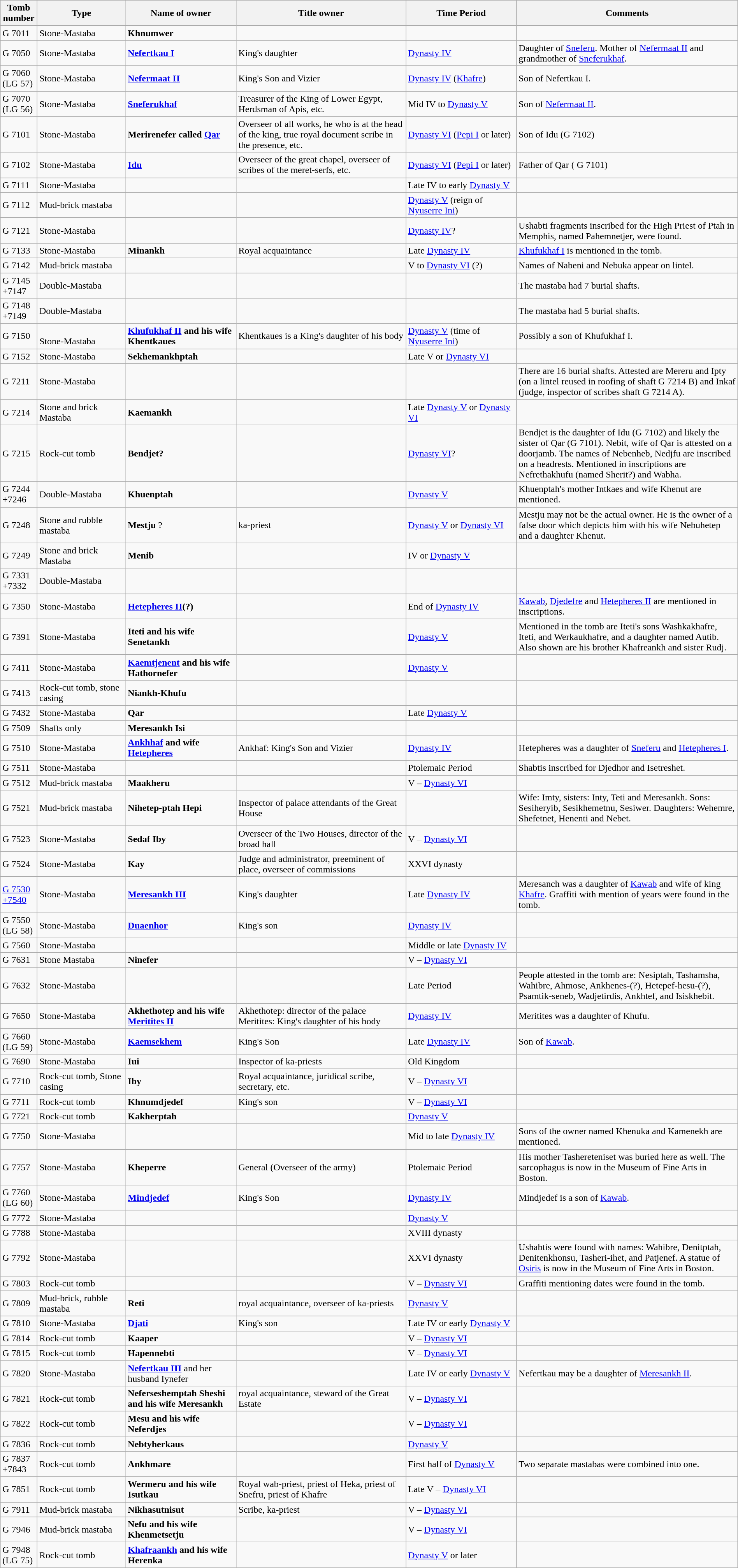<table class="wikitable" style="width: 100%;">
<tr>
<th width="5%">Tomb number</th>
<th width="12%">Type</th>
<th width="15%">Name of owner</th>
<th width="23%">Title owner</th>
<th width="15%">Time Period</th>
<th width="30%">Comments</th>
</tr>
<tr>
<td>G 7011</td>
<td>Stone-Mastaba</td>
<td><strong>Khnumwer</strong></td>
<td></td>
<td></td>
<td></td>
</tr>
<tr>
<td>G 7050</td>
<td>Stone-Mastaba</td>
<td><strong><a href='#'>Nefertkau I</a></strong></td>
<td>King's daughter</td>
<td><a href='#'>Dynasty IV</a></td>
<td>Daughter of <a href='#'>Sneferu</a>. Mother of <a href='#'>Nefermaat II</a> and grandmother of <a href='#'>Sneferukhaf</a>.</td>
</tr>
<tr>
<td>G 7060 (LG 57)</td>
<td>Stone-Mastaba</td>
<td><strong><a href='#'>Nefermaat II</a></strong></td>
<td>King's Son and Vizier</td>
<td><a href='#'>Dynasty IV</a> (<a href='#'>Khafre</a>)</td>
<td>Son of Nefertkau I.</td>
</tr>
<tr>
<td>G 7070 (LG 56)</td>
<td>Stone-Mastaba</td>
<td><strong><a href='#'>Sneferukhaf</a></strong></td>
<td>Treasurer of the King of Lower Egypt, Herdsman of Apis, etc.</td>
<td>Mid IV to <a href='#'>Dynasty V</a></td>
<td>Son of <a href='#'>Nefermaat II</a>.</td>
</tr>
<tr>
<td>G 7101</td>
<td>Stone-Mastaba</td>
<td><strong>Merirenefer called <a href='#'>Qar</a></strong></td>
<td>Overseer of all works, he who is at the head of the king, true royal document scribe in the presence, etc.</td>
<td><a href='#'>Dynasty VI</a> (<a href='#'>Pepi I</a> or later)</td>
<td>Son of Idu (G 7102)</td>
</tr>
<tr>
<td>G 7102</td>
<td>Stone-Mastaba</td>
<td><strong><a href='#'>Idu</a></strong></td>
<td>Overseer of the great chapel, overseer of scribes of the meret-serfs, etc.</td>
<td><a href='#'>Dynasty VI</a> (<a href='#'>Pepi I</a> or later)</td>
<td>Father of Qar ( G 7101)</td>
</tr>
<tr>
<td>G 7111</td>
<td>Stone-Mastaba</td>
<td></td>
<td></td>
<td>Late IV to early <a href='#'>Dynasty V</a></td>
<td></td>
</tr>
<tr>
<td>G 7112</td>
<td>Mud-brick mastaba</td>
<td></td>
<td></td>
<td><a href='#'>Dynasty V</a> (reign of <a href='#'>Nyuserre Ini</a>)</td>
<td></td>
</tr>
<tr>
<td>G 7121</td>
<td>Stone-Mastaba</td>
<td></td>
<td></td>
<td><a href='#'>Dynasty IV</a>?</td>
<td>Ushabti fragments inscribed for the High Priest of Ptah in Memphis, named Pahemnetjer, were found.</td>
</tr>
<tr>
<td>G 7133</td>
<td>Stone-Mastaba</td>
<td><strong>Minankh</strong></td>
<td>Royal acquaintance</td>
<td>Late <a href='#'>Dynasty IV</a></td>
<td><a href='#'>Khufukhaf I</a> is mentioned in the tomb.</td>
</tr>
<tr>
<td>G 7142</td>
<td>Mud-brick mastaba</td>
<td></td>
<td></td>
<td>V to <a href='#'>Dynasty VI</a> (?)</td>
<td>Names of Nabeni and Nebuka appear on lintel.</td>
</tr>
<tr>
<td>G 7145 +7147</td>
<td>Double-Mastaba</td>
<td></td>
<td></td>
<td></td>
<td>The mastaba had 7 burial shafts.</td>
</tr>
<tr>
<td>G 7148 +7149</td>
<td>Double-Mastaba</td>
<td></td>
<td></td>
<td></td>
<td>The mastaba had 5 burial shafts.</td>
</tr>
<tr>
<td>G 7150</td>
<td> <br> Stone-Mastaba</td>
<td><strong><a href='#'>Khufukhaf II</a> and his wife Khentkaues</strong></td>
<td>Khentkaues is a King's daughter of his body</td>
<td><a href='#'>Dynasty V</a> (time of <a href='#'>Nyuserre Ini</a>)</td>
<td>Possibly a son of Khufukhaf I.</td>
</tr>
<tr>
<td>G 7152</td>
<td>Stone-Mastaba</td>
<td><strong> Sekhemankhptah</strong></td>
<td></td>
<td>Late V or <a href='#'>Dynasty VI</a></td>
<td></td>
</tr>
<tr>
<td>G 7211</td>
<td>Stone-Mastaba</td>
<td></td>
<td></td>
<td></td>
<td>There are 16 burial shafts. Attested are Mereru and Ipty (on a lintel reused in roofing of shaft G 7214 B) and Inkaf (judge, inspector of scribes shaft G 7214 A).</td>
</tr>
<tr>
<td>G 7214</td>
<td>Stone and brick Mastaba</td>
<td><strong> Kaemankh</strong></td>
<td></td>
<td>Late <a href='#'>Dynasty V</a> or <a href='#'>Dynasty VI</a></td>
<td></td>
</tr>
<tr>
<td>G 7215</td>
<td>Rock-cut tomb</td>
<td><strong> Bendjet?</strong></td>
<td></td>
<td><a href='#'>Dynasty VI</a>?</td>
<td>Bendjet is the daughter of Idu (G 7102) and likely the sister of Qar (G 7101). Nebit, wife of Qar is attested on a doorjamb. The names of Nebenheb, Nedjfu are inscribed on a headrests. Mentioned in inscriptions are Nefrethakhufu (named Sherit?) and Wabha.</td>
</tr>
<tr>
<td>G 7244 +7246</td>
<td>Double-Mastaba</td>
<td><strong>Khuenptah</strong></td>
<td></td>
<td><a href='#'>Dynasty V</a></td>
<td>Khuenptah's mother Intkaes and wife Khenut are mentioned.</td>
</tr>
<tr>
<td>G 7248</td>
<td>Stone and rubble mastaba</td>
<td><strong> Mestju</strong> ?</td>
<td>ka-priest</td>
<td><a href='#'>Dynasty V</a> or <a href='#'>Dynasty VI</a></td>
<td>Mestju may not be the actual owner. He is the owner of a false door which depicts him with his wife Nebuhetep and a daughter Khenut.</td>
</tr>
<tr>
<td>G 7249</td>
<td>Stone and brick Mastaba</td>
<td><strong>Menib</strong></td>
<td></td>
<td>IV or <a href='#'>Dynasty V</a></td>
<td></td>
</tr>
<tr>
<td>G 7331 +7332</td>
<td>Double-Mastaba</td>
<td></td>
<td></td>
<td></td>
<td></td>
</tr>
<tr>
<td>G 7350</td>
<td>Stone-Mastaba</td>
<td><strong><a href='#'>Hetepheres II</a>(?)</strong></td>
<td></td>
<td>End of <a href='#'>Dynasty IV</a></td>
<td><a href='#'>Kawab</a>, <a href='#'>Djedefre</a> and <a href='#'>Hetepheres II</a> are mentioned in inscriptions.</td>
</tr>
<tr>
<td>G 7391</td>
<td>Stone-Mastaba</td>
<td><strong>Iteti and his wife Senetankh</strong></td>
<td></td>
<td><a href='#'>Dynasty V</a></td>
<td>Mentioned in the tomb are Iteti's sons Washkakhafre, Iteti, and Werkaukhafre, and a daughter named Autib. Also shown are his brother Khafreankh and sister Rudj.</td>
</tr>
<tr>
<td>G 7411</td>
<td>Stone-Mastaba</td>
<td><strong><a href='#'>Kaemtjenent</a> and his wife Hathornefer</strong></td>
<td></td>
<td><a href='#'>Dynasty V</a></td>
<td></td>
</tr>
<tr>
<td>G 7413</td>
<td>Rock-cut tomb, stone casing</td>
<td><strong>Niankh-Khufu</strong></td>
<td></td>
<td></td>
<td></td>
</tr>
<tr>
<td>G 7432</td>
<td>Stone-Mastaba</td>
<td><strong>Qar</strong></td>
<td></td>
<td>Late <a href='#'>Dynasty V</a></td>
<td></td>
</tr>
<tr>
<td>G 7509</td>
<td>Shafts only</td>
<td><strong>Meresankh Isi</strong></td>
<td></td>
<td></td>
<td></td>
</tr>
<tr>
<td>G 7510</td>
<td>Stone-Mastaba</td>
<td><strong><a href='#'>Ankhhaf</a> and wife <a href='#'>Hetepheres</a></strong></td>
<td>Ankhaf: King's Son and Vizier</td>
<td><a href='#'>Dynasty IV</a></td>
<td>Hetepheres was a daughter of <a href='#'>Sneferu</a> and <a href='#'>Hetepheres I</a>.</td>
</tr>
<tr>
<td>G 7511</td>
<td>Stone-Mastaba</td>
<td></td>
<td></td>
<td>Ptolemaic Period</td>
<td>Shabtis inscribed for Djedhor and Isetreshet.</td>
</tr>
<tr>
<td>G 7512</td>
<td>Mud-brick mastaba</td>
<td><strong>Maakheru</strong></td>
<td></td>
<td>V – <a href='#'>Dynasty VI</a></td>
<td></td>
</tr>
<tr>
<td>G 7521</td>
<td>Mud-brick mastaba</td>
<td><strong>Nihetep-ptah Hepi</strong></td>
<td>Inspector of palace attendants of the Great House</td>
<td></td>
<td>Wife: Imty, sisters: Inty, Teti and Meresankh. Sons: Sesiheryib, Sesikhemetnu, Sesiwer. Daughters: Wehemre, Shefetnet, Henenti and Nebet.</td>
</tr>
<tr>
<td>G 7523</td>
<td>Stone-Mastaba</td>
<td><strong>Sedaf Iby</strong></td>
<td>Overseer of the Two Houses, director of the broad hall</td>
<td>V – <a href='#'>Dynasty VI</a></td>
<td></td>
</tr>
<tr>
<td>G 7524</td>
<td>Stone-Mastaba</td>
<td><strong>Kay</strong></td>
<td>Judge and administrator, preeminent of place, overseer of commissions</td>
<td>XXVI dynasty</td>
<td></td>
</tr>
<tr>
<td><a href='#'>G 7530 +7540</a></td>
<td>Stone-Mastaba</td>
<td><strong><a href='#'>Meresankh III</a></strong></td>
<td>King's daughter</td>
<td>Late <a href='#'>Dynasty IV</a></td>
<td>Meresanch was a daughter of <a href='#'>Kawab</a> and wife of king <a href='#'>Khafre</a>. Graffiti with mention of years were found in the tomb.</td>
</tr>
<tr>
<td>G 7550 (LG 58)</td>
<td>Stone-Mastaba</td>
<td><strong><a href='#'>Duaenhor</a></strong></td>
<td>King's son</td>
<td><a href='#'>Dynasty IV</a></td>
<td></td>
</tr>
<tr>
<td>G 7560</td>
<td>Stone-Mastaba</td>
<td></td>
<td></td>
<td>Middle or late <a href='#'>Dynasty IV</a></td>
<td></td>
</tr>
<tr>
<td>G 7631</td>
<td>Stone Mastaba</td>
<td><strong>Ninefer</strong></td>
<td></td>
<td>V – <a href='#'>Dynasty VI</a></td>
<td></td>
</tr>
<tr>
<td>G 7632</td>
<td>Stone-Mastaba</td>
<td></td>
<td></td>
<td>Late Period</td>
<td>People attested in the tomb are: Nesiptah, Tashamsha, Wahibre, Ahmose, Ankhenes-(?), Hetepef-hesu-(?), Psamtik-seneb, Wadjetirdis, Ankhtef, and Isiskhebit.</td>
</tr>
<tr>
<td>G 7650</td>
<td>Stone-Mastaba</td>
<td><strong>Akhethotep and his wife <a href='#'>Meritites II</a></strong></td>
<td>Akhethotep: director of the palace Meritites: King's daughter of his body</td>
<td><a href='#'>Dynasty IV</a></td>
<td>Meritites was a daughter of Khufu.</td>
</tr>
<tr>
<td>G 7660 (LG 59)</td>
<td>Stone-Mastaba</td>
<td><strong><a href='#'>Kaemsekhem</a></strong></td>
<td>King's Son</td>
<td>Late <a href='#'>Dynasty IV</a></td>
<td>Son of <a href='#'>Kawab</a>.</td>
</tr>
<tr>
<td>G 7690</td>
<td>Stone-Mastaba</td>
<td><strong>Iui</strong></td>
<td>Inspector of ka-priests</td>
<td>Old Kingdom</td>
<td></td>
</tr>
<tr>
<td>G 7710</td>
<td>Rock-cut tomb, Stone casing</td>
<td><strong>Iby</strong></td>
<td>Royal acquaintance, juridical scribe, secretary, etc.</td>
<td>V – <a href='#'>Dynasty VI</a></td>
<td></td>
</tr>
<tr>
<td>G 7711</td>
<td>Rock-cut tomb</td>
<td><strong>Khnumdjedef</strong></td>
<td>King's son</td>
<td>V – <a href='#'>Dynasty VI</a></td>
<td></td>
</tr>
<tr>
<td>G 7721</td>
<td>Rock-cut tomb</td>
<td><strong>Kakherptah</strong></td>
<td></td>
<td><a href='#'>Dynasty V</a></td>
<td></td>
</tr>
<tr>
<td>G 7750</td>
<td>Stone-Mastaba</td>
<td></td>
<td></td>
<td>Mid to late <a href='#'>Dynasty IV</a></td>
<td>Sons of the owner named Khenuka and Kamenekh are mentioned.</td>
</tr>
<tr>
<td>G 7757</td>
<td>Stone-Mastaba</td>
<td><strong>Kheperre</strong></td>
<td>General (Overseer of the army)</td>
<td>Ptolemaic Period</td>
<td>His mother Tashereteniset was buried here as well. The sarcophagus is now in the Museum of Fine Arts in Boston.</td>
</tr>
<tr>
<td>G 7760 (LG 60)</td>
<td>Stone-Mastaba</td>
<td><strong><a href='#'>Mindjedef</a></strong></td>
<td>King's Son</td>
<td><a href='#'>Dynasty IV</a></td>
<td>Mindjedef is a son of <a href='#'>Kawab</a>.</td>
</tr>
<tr>
<td>G 7772</td>
<td>Stone-Mastaba</td>
<td></td>
<td></td>
<td><a href='#'>Dynasty V</a></td>
<td></td>
</tr>
<tr>
<td>G 7788</td>
<td>Stone-Mastaba</td>
<td></td>
<td></td>
<td>XVIII dynasty</td>
<td></td>
</tr>
<tr>
<td>G 7792</td>
<td>Stone-Mastaba</td>
<td></td>
<td></td>
<td>XXVI dynasty</td>
<td>Ushabtis were found with names: Wahibre, Denitptah, Denitenkhonsu, Tasheri-ihet, and Patjenef. A statue of <a href='#'>Osiris</a> is now in the Museum of Fine Arts in Boston.</td>
</tr>
<tr>
<td>G 7803</td>
<td>Rock-cut tomb</td>
<td></td>
<td></td>
<td>V – <a href='#'>Dynasty VI</a></td>
<td>Graffiti mentioning dates were found in the tomb.</td>
</tr>
<tr>
<td>G 7809</td>
<td>Mud-brick, rubble mastaba</td>
<td><strong>Reti</strong></td>
<td>royal acquaintance, overseer of ka-priests</td>
<td><a href='#'>Dynasty V</a></td>
<td></td>
</tr>
<tr>
<td>G 7810</td>
<td>Stone-Mastaba</td>
<td><strong><a href='#'>Djati</a></strong></td>
<td>King's son</td>
<td>Late IV or early <a href='#'>Dynasty V</a></td>
<td></td>
</tr>
<tr>
<td>G 7814</td>
<td>Rock-cut tomb</td>
<td><strong>Kaaper</strong></td>
<td></td>
<td>V – <a href='#'>Dynasty VI</a></td>
<td></td>
</tr>
<tr>
<td>G 7815</td>
<td>Rock-cut tomb</td>
<td><strong>Hapennebti</strong></td>
<td></td>
<td>V – <a href='#'>Dynasty VI</a></td>
<td></td>
</tr>
<tr>
<td>G 7820</td>
<td>Stone-Mastaba</td>
<td><strong><a href='#'>Nefertkau III</a></strong> and her husband Iynefer</td>
<td></td>
<td>Late IV or early <a href='#'>Dynasty V</a></td>
<td>Nefertkau may be a daughter of <a href='#'>Meresankh II</a>.</td>
</tr>
<tr>
<td>G 7821</td>
<td>Rock-cut tomb</td>
<td><strong>Neferseshemptah Sheshi and his wife Meresankh</strong></td>
<td>royal acquaintance, steward of the Great Estate</td>
<td>V – <a href='#'>Dynasty VI</a></td>
<td></td>
</tr>
<tr>
<td>G 7822</td>
<td>Rock-cut tomb</td>
<td><strong>Mesu and his wife Neferdjes</strong></td>
<td></td>
<td>V – <a href='#'>Dynasty VI</a></td>
<td></td>
</tr>
<tr>
<td>G 7836</td>
<td>Rock-cut tomb</td>
<td><strong>Nebtyherkaus</strong></td>
<td></td>
<td><a href='#'>Dynasty V</a></td>
<td></td>
</tr>
<tr>
<td>G 7837 +7843</td>
<td>Rock-cut tomb</td>
<td><strong>Ankhmare</strong></td>
<td></td>
<td>First half of <a href='#'>Dynasty V</a></td>
<td>Two separate mastabas were combined into one.</td>
</tr>
<tr>
<td>G 7851</td>
<td>Rock-cut tomb</td>
<td><strong>Wermeru and his wife Isutkau</strong></td>
<td>Royal wab-priest, priest of Heka, priest of Snefru, priest of Khafre</td>
<td>Late V – <a href='#'>Dynasty VI</a></td>
<td></td>
</tr>
<tr>
<td>G 7911</td>
<td>Mud-brick mastaba</td>
<td><strong>Nikhasutnisut </strong></td>
<td>Scribe, ka-priest</td>
<td>V – <a href='#'>Dynasty VI</a></td>
<td></td>
</tr>
<tr>
<td>G 7946</td>
<td>Mud-brick mastaba</td>
<td><strong>Nefu and his wife Khenmetsetju</strong></td>
<td></td>
<td>V – <a href='#'>Dynasty VI</a></td>
<td></td>
</tr>
<tr>
<td>G 7948 (LG 75)</td>
<td>Rock-cut tomb</td>
<td><strong><a href='#'>Khafraankh</a> and his wife Herenka</strong></td>
<td></td>
<td><a href='#'>Dynasty V</a> or later</td>
<td></td>
</tr>
</table>
